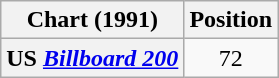<table class="wikitable plainrowheaders" style="text-align:center">
<tr>
<th scope="col">Chart (1991)</th>
<th scope="col">Position</th>
</tr>
<tr>
<th scope="row">US <em><a href='#'>Billboard 200</a></em></th>
<td>72</td>
</tr>
</table>
